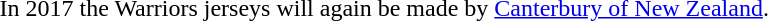<table>
<tr>
<td><br></td>
<td><br>In 2017 the Warriors jerseys will again be made by <a href='#'>Canterbury of New Zealand</a>.</td>
<td><br></td>
</tr>
</table>
